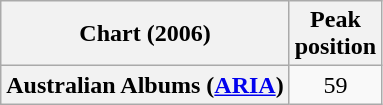<table class="wikitable plainrowheaders" style="text-align:center">
<tr>
<th scope="col">Chart (2006)</th>
<th scope="col">Peak<br>position</th>
</tr>
<tr>
<th scope="row">Australian Albums (<a href='#'>ARIA</a>)</th>
<td>59</td>
</tr>
</table>
